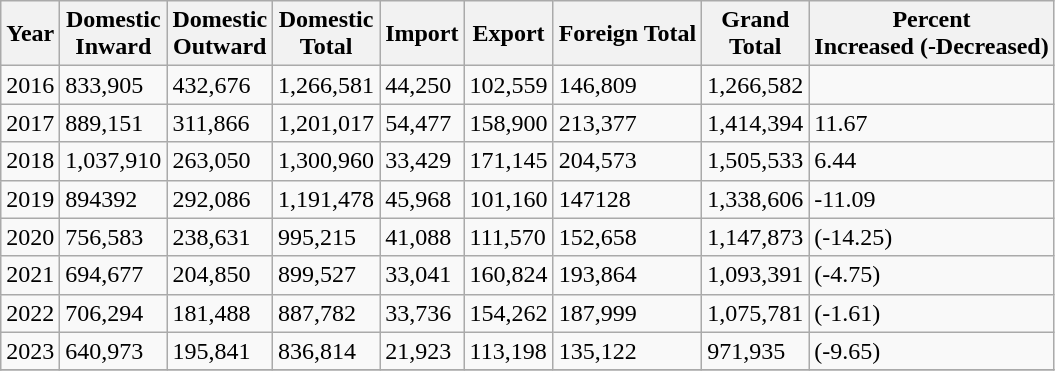<table class="wikitable sortable">
<tr>
<th>Year</th>
<th>Domestic<br>Inward</th>
<th>Domestic<br>Outward</th>
<th>Domestic<br>Total</th>
<th>Import</th>
<th>Export</th>
<th>Foreign Total</th>
<th>Grand<br>Total</th>
<th>Percent<br>Increased
(-Decreased)</th>
</tr>
<tr>
<td>2016</td>
<td>833,905</td>
<td>432,676</td>
<td>1,266,581</td>
<td>44,250</td>
<td>102,559</td>
<td>146,809</td>
<td>1,266,582</td>
<td></td>
</tr>
<tr>
<td>2017</td>
<td>889,151</td>
<td>311,866</td>
<td>1,201,017</td>
<td>54,477</td>
<td>158,900</td>
<td>213,377</td>
<td>1,414,394</td>
<td>11.67</td>
</tr>
<tr>
<td>2018</td>
<td>1,037,910</td>
<td>263,050</td>
<td>1,300,960</td>
<td>33,429</td>
<td>171,145</td>
<td>204,573</td>
<td>1,505,533</td>
<td>6.44</td>
</tr>
<tr>
<td>2019</td>
<td>894392</td>
<td>292,086</td>
<td>1,191,478</td>
<td>45,968</td>
<td>101,160</td>
<td>147128</td>
<td>1,338,606</td>
<td>-11.09</td>
</tr>
<tr>
<td>2020</td>
<td>756,583</td>
<td>238,631</td>
<td>995,215</td>
<td>41,088</td>
<td>111,570</td>
<td>152,658</td>
<td>1,147,873</td>
<td>(-14.25)</td>
</tr>
<tr>
<td>2021</td>
<td>694,677</td>
<td>204,850</td>
<td>899,527</td>
<td>33,041</td>
<td>160,824</td>
<td>193,864</td>
<td>1,093,391</td>
<td>(-4.75)</td>
</tr>
<tr>
<td>2022</td>
<td>706,294</td>
<td>181,488</td>
<td>887,782</td>
<td>33,736</td>
<td>154,262</td>
<td>187,999</td>
<td>1,075,781</td>
<td>(-1.61)</td>
</tr>
<tr>
<td>2023</td>
<td>640,973</td>
<td>195,841</td>
<td>836,814</td>
<td>21,923</td>
<td>113,198</td>
<td>135,122</td>
<td>971,935</td>
<td>(-9.65)</td>
</tr>
<tr>
</tr>
</table>
